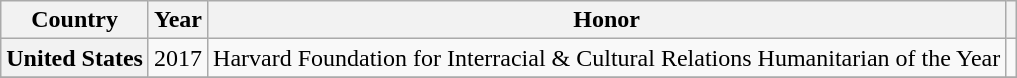<table class="wikitable plainrowheaders sortable" style="margin-right: 0;">
<tr>
<th scope="col">Country</th>
<th scope="col">Year</th>
<th scope="col">Honor</th>
<th scope="col" class="unsortable"></th>
</tr>
<tr>
<th scope="row">United States</th>
<td style="text-align:center;">2017</td>
<td>Harvard Foundation for Interracial & Cultural Relations Humanitarian of the Year</td>
<td style="text-align:center;"></td>
</tr>
<tr>
</tr>
</table>
